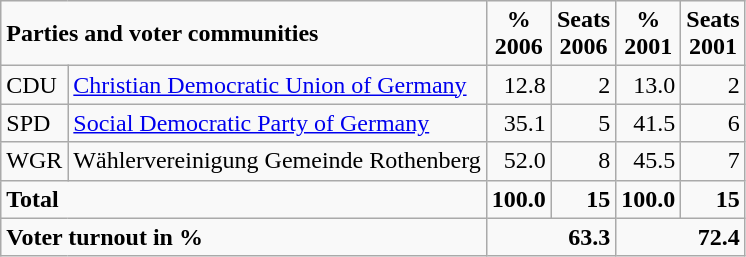<table class="wikitable">
<tr --  class="hintergrundfarbe5">
<td colspan="2"><strong>Parties and voter communities</strong></td>
<td align="center"><strong>%<br>2006</strong></td>
<td align="center"><strong>Seats<br>2006</strong></td>
<td align="center"><strong>%<br>2001</strong></td>
<td align="center"><strong>Seats<br>2001</strong></td>
</tr>
<tr --->
<td>CDU</td>
<td><a href='#'>Christian Democratic Union of Germany</a></td>
<td align="right">12.8</td>
<td align="right">2</td>
<td align="right">13.0</td>
<td align="right">2</td>
</tr>
<tr --->
<td>SPD</td>
<td><a href='#'>Social Democratic Party of Germany</a></td>
<td align="right">35.1</td>
<td align="right">5</td>
<td align="right">41.5</td>
<td align="right">6</td>
</tr>
<tr --->
<td>WGR</td>
<td>Wählervereinigung Gemeinde Rothenberg</td>
<td align="right">52.0</td>
<td align="right">8</td>
<td align="right">45.5</td>
<td align="right">7</td>
</tr>
<tr --- class="hintergrundfarbe5">
<td colspan="2"><strong>Total</strong></td>
<td align="right"><strong>100.0</strong></td>
<td align="right"><strong>15</strong></td>
<td align="right"><strong>100.0</strong></td>
<td align="right"><strong>15</strong></td>
</tr>
<tr --- class="hintergrundfarbe5">
<td colspan="2"><strong>Voter turnout in %</strong></td>
<td colspan="2" align="right"><strong>63.3</strong></td>
<td colspan="2" align="right"><strong>72.4</strong></td>
</tr>
</table>
